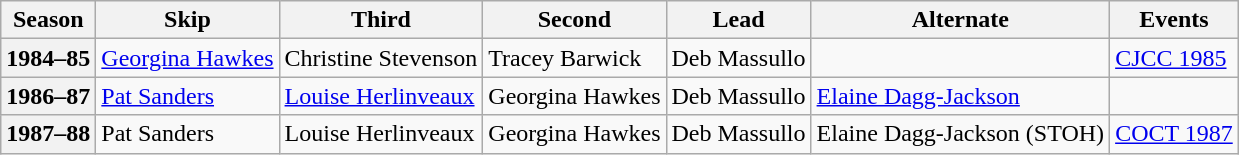<table class="wikitable">
<tr>
<th scope="col">Season</th>
<th scope="col">Skip</th>
<th scope="col">Third</th>
<th scope="col">Second</th>
<th scope="col">Lead</th>
<th scope="col">Alternate</th>
<th scope="col">Events</th>
</tr>
<tr>
<th scope="row">1984–85</th>
<td><a href='#'>Georgina Hawkes</a></td>
<td>Christine Stevenson</td>
<td>Tracey Barwick</td>
<td>Deb Massullo</td>
<td></td>
<td><a href='#'>CJCC 1985</a> </td>
</tr>
<tr>
<th scope="row">1986–87</th>
<td><a href='#'>Pat Sanders</a></td>
<td><a href='#'>Louise Herlinveaux</a></td>
<td>Georgina Hawkes</td>
<td>Deb Massullo</td>
<td><a href='#'>Elaine Dagg-Jackson</a></td>
<td> <br> </td>
</tr>
<tr>
<th scope="row">1987–88</th>
<td>Pat Sanders</td>
<td>Louise Herlinveaux</td>
<td>Georgina Hawkes</td>
<td>Deb Massullo</td>
<td>Elaine Dagg-Jackson (STOH)</td>
<td><a href='#'>COCT 1987</a> <br> </td>
</tr>
</table>
